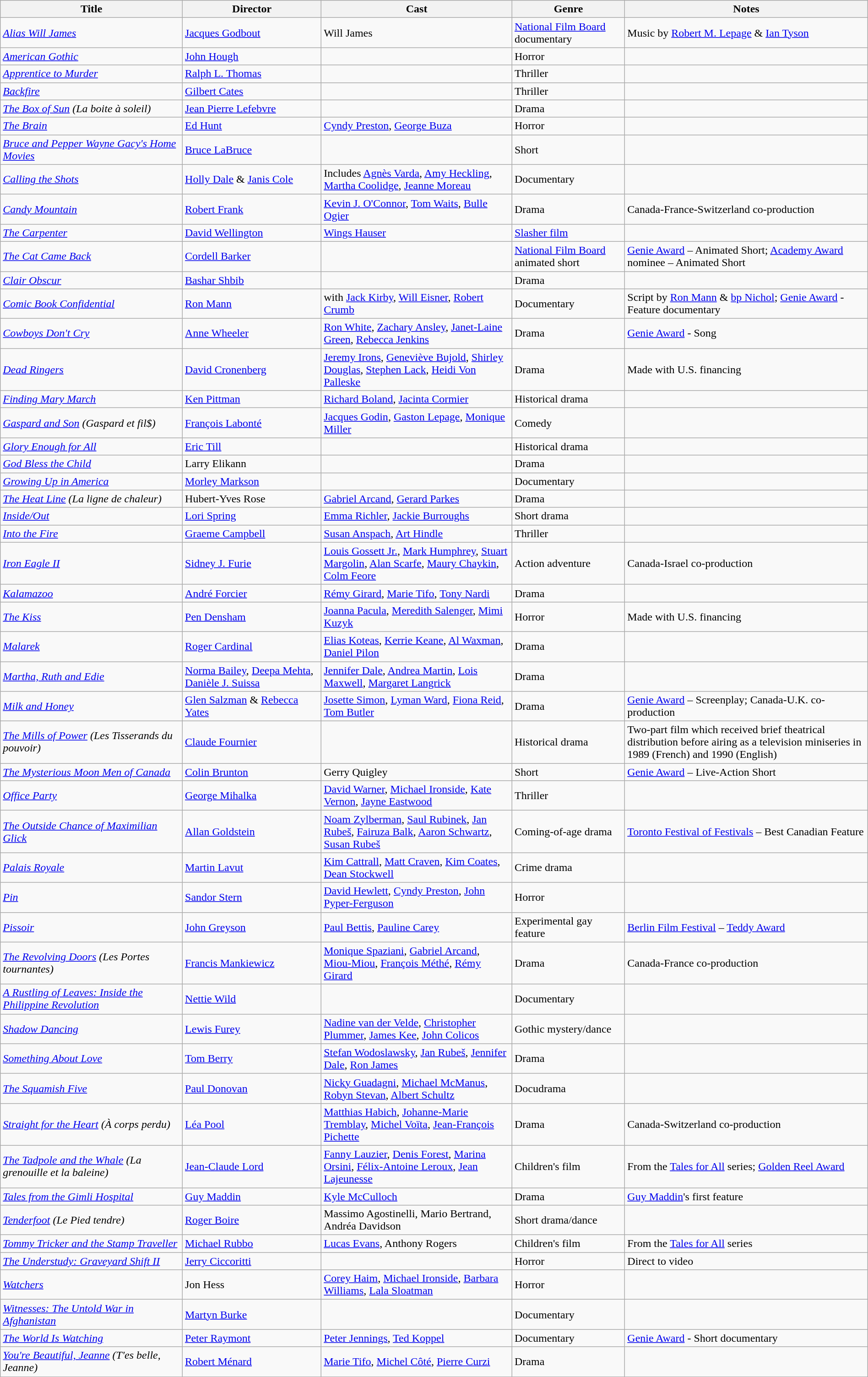<table class="wikitable" style="width:100%;">
<tr>
<th style="width:21%;">Title</th>
<th style="width:16%;">Director</th>
<th style="width:22%;">Cast</th>
<th style="width:13%;">Genre</th>
<th style="width:28%;">Notes</th>
</tr>
<tr>
<td><em><a href='#'>Alias Will James</a></em></td>
<td><a href='#'>Jacques Godbout</a></td>
<td>Will James</td>
<td><a href='#'>National Film Board</a> documentary</td>
<td>Music by <a href='#'>Robert M. Lepage</a> & <a href='#'>Ian Tyson</a></td>
</tr>
<tr>
<td><em><a href='#'>American Gothic</a></em></td>
<td><a href='#'>John Hough</a></td>
<td></td>
<td>Horror</td>
<td></td>
</tr>
<tr>
<td><em><a href='#'>Apprentice to Murder</a></em></td>
<td><a href='#'>Ralph L. Thomas</a></td>
<td></td>
<td>Thriller</td>
<td></td>
</tr>
<tr>
<td><em><a href='#'>Backfire</a></em></td>
<td><a href='#'>Gilbert Cates</a></td>
<td></td>
<td>Thriller</td>
<td></td>
</tr>
<tr>
<td><em><a href='#'>The Box of Sun</a> (La boite à soleil)</em></td>
<td><a href='#'>Jean Pierre Lefebvre</a></td>
<td></td>
<td>Drama</td>
<td></td>
</tr>
<tr>
<td><em><a href='#'>The Brain</a></em></td>
<td><a href='#'>Ed Hunt</a></td>
<td><a href='#'>Cyndy Preston</a>, <a href='#'>George Buza</a></td>
<td>Horror</td>
<td></td>
</tr>
<tr>
<td><em><a href='#'>Bruce and Pepper Wayne Gacy's Home Movies</a></em></td>
<td><a href='#'>Bruce LaBruce</a></td>
<td></td>
<td>Short</td>
<td></td>
</tr>
<tr>
<td><em><a href='#'>Calling the Shots</a></em></td>
<td><a href='#'>Holly Dale</a> & <a href='#'>Janis Cole</a></td>
<td>Includes <a href='#'>Agnès Varda</a>, <a href='#'>Amy Heckling</a>, <a href='#'>Martha Coolidge</a>, <a href='#'>Jeanne Moreau</a></td>
<td>Documentary</td>
<td></td>
</tr>
<tr>
<td><em><a href='#'>Candy Mountain</a></em></td>
<td><a href='#'>Robert Frank</a></td>
<td><a href='#'>Kevin J. O'Connor</a>, <a href='#'>Tom Waits</a>, <a href='#'>Bulle Ogier</a></td>
<td>Drama</td>
<td>Canada-France-Switzerland co-production</td>
</tr>
<tr>
<td><em><a href='#'>The Carpenter</a></em></td>
<td><a href='#'>David Wellington</a></td>
<td><a href='#'>Wings Hauser</a></td>
<td><a href='#'>Slasher film</a></td>
<td></td>
</tr>
<tr>
<td><em><a href='#'>The Cat Came Back</a></em></td>
<td><a href='#'>Cordell Barker</a></td>
<td></td>
<td><a href='#'>National Film Board</a> animated short</td>
<td><a href='#'>Genie Award</a> – Animated Short; <a href='#'>Academy Award</a> nominee – Animated Short</td>
</tr>
<tr>
<td><em><a href='#'>Clair Obscur</a></em></td>
<td><a href='#'>Bashar Shbib</a></td>
<td></td>
<td>Drama</td>
<td></td>
</tr>
<tr>
<td><em><a href='#'>Comic Book Confidential</a></em></td>
<td><a href='#'>Ron Mann</a></td>
<td>with <a href='#'>Jack Kirby</a>, <a href='#'>Will Eisner</a>, <a href='#'>Robert Crumb</a></td>
<td>Documentary</td>
<td>Script by <a href='#'>Ron Mann</a> & <a href='#'>bp Nichol</a>; <a href='#'>Genie Award</a> - Feature documentary</td>
</tr>
<tr>
<td><em><a href='#'>Cowboys Don't Cry</a></em></td>
<td><a href='#'>Anne Wheeler</a></td>
<td><a href='#'>Ron White</a>, <a href='#'>Zachary Ansley</a>, <a href='#'>Janet-Laine Green</a>, <a href='#'>Rebecca Jenkins</a></td>
<td>Drama</td>
<td><a href='#'>Genie Award</a> - Song</td>
</tr>
<tr>
<td><em><a href='#'>Dead Ringers</a></em></td>
<td><a href='#'>David Cronenberg</a></td>
<td><a href='#'>Jeremy Irons</a>, <a href='#'>Geneviève Bujold</a>, <a href='#'>Shirley Douglas</a>, <a href='#'>Stephen Lack</a>, <a href='#'>Heidi Von Palleske</a></td>
<td>Drama</td>
<td>Made with U.S. financing</td>
</tr>
<tr>
<td><em><a href='#'>Finding Mary March</a></em></td>
<td><a href='#'>Ken Pittman</a></td>
<td><a href='#'>Richard Boland</a>, <a href='#'>Jacinta Cormier</a></td>
<td>Historical drama</td>
<td></td>
</tr>
<tr>
<td><em><a href='#'>Gaspard and Son</a> (Gaspard et fil$)</em></td>
<td><a href='#'>François Labonté</a></td>
<td><a href='#'>Jacques Godin</a>, <a href='#'>Gaston Lepage</a>, <a href='#'>Monique Miller</a></td>
<td>Comedy</td>
<td></td>
</tr>
<tr>
<td><em><a href='#'>Glory Enough for All</a></em></td>
<td><a href='#'>Eric Till</a></td>
<td></td>
<td>Historical drama</td>
<td></td>
</tr>
<tr>
<td><em><a href='#'>God Bless the Child</a></em></td>
<td>Larry Elikann</td>
<td></td>
<td>Drama</td>
<td></td>
</tr>
<tr>
<td><em><a href='#'>Growing Up in America</a></em></td>
<td><a href='#'>Morley Markson</a></td>
<td></td>
<td>Documentary</td>
<td></td>
</tr>
<tr>
<td><em><a href='#'>The Heat Line</a> (La ligne de chaleur)</em></td>
<td>Hubert-Yves Rose</td>
<td><a href='#'>Gabriel Arcand</a>, <a href='#'>Gerard Parkes</a></td>
<td>Drama</td>
<td></td>
</tr>
<tr>
<td><em><a href='#'>Inside/Out</a></em></td>
<td><a href='#'>Lori Spring</a></td>
<td><a href='#'>Emma Richler</a>, <a href='#'>Jackie Burroughs</a></td>
<td>Short drama</td>
<td></td>
</tr>
<tr>
<td><em><a href='#'>Into the Fire</a></em></td>
<td><a href='#'>Graeme Campbell</a></td>
<td><a href='#'>Susan Anspach</a>, <a href='#'>Art Hindle</a></td>
<td>Thriller</td>
<td></td>
</tr>
<tr>
<td><em><a href='#'>Iron Eagle II</a></em></td>
<td><a href='#'>Sidney J. Furie</a></td>
<td><a href='#'>Louis Gossett Jr.</a>, <a href='#'>Mark Humphrey</a>, <a href='#'>Stuart Margolin</a>, <a href='#'>Alan Scarfe</a>, <a href='#'>Maury Chaykin</a>, <a href='#'>Colm Feore</a></td>
<td>Action adventure</td>
<td>Canada-Israel co-production</td>
</tr>
<tr>
<td><em><a href='#'>Kalamazoo</a></em></td>
<td><a href='#'>André Forcier</a></td>
<td><a href='#'>Rémy Girard</a>, <a href='#'>Marie Tifo</a>, <a href='#'>Tony Nardi</a></td>
<td>Drama</td>
<td></td>
</tr>
<tr>
<td><em><a href='#'>The Kiss</a></em></td>
<td><a href='#'>Pen Densham</a></td>
<td><a href='#'>Joanna Pacula</a>, <a href='#'>Meredith Salenger</a>, <a href='#'>Mimi Kuzyk</a></td>
<td>Horror</td>
<td>Made with U.S. financing</td>
</tr>
<tr>
<td><em><a href='#'>Malarek</a></em></td>
<td><a href='#'>Roger Cardinal</a></td>
<td><a href='#'>Elias Koteas</a>, <a href='#'>Kerrie Keane</a>, <a href='#'>Al Waxman</a>, <a href='#'>Daniel Pilon</a></td>
<td>Drama</td>
<td></td>
</tr>
<tr>
<td><em><a href='#'>Martha, Ruth and Edie</a></em></td>
<td><a href='#'>Norma Bailey</a>, <a href='#'>Deepa Mehta</a>, <a href='#'>Danièle J. Suissa</a></td>
<td><a href='#'>Jennifer Dale</a>, <a href='#'>Andrea Martin</a>, <a href='#'>Lois Maxwell</a>, <a href='#'>Margaret Langrick</a></td>
<td>Drama</td>
<td></td>
</tr>
<tr>
<td><em><a href='#'>Milk and Honey</a></em></td>
<td><a href='#'>Glen Salzman</a> & <a href='#'>Rebecca Yates</a></td>
<td><a href='#'>Josette Simon</a>, <a href='#'>Lyman Ward</a>, <a href='#'>Fiona Reid</a>, <a href='#'>Tom Butler</a></td>
<td>Drama</td>
<td><a href='#'>Genie Award</a> – Screenplay; Canada-U.K. co-production</td>
</tr>
<tr>
<td><em><a href='#'>The Mills of Power</a> (Les Tisserands du pouvoir)</em></td>
<td><a href='#'>Claude Fournier</a></td>
<td></td>
<td>Historical drama</td>
<td>Two-part film which received brief theatrical distribution before airing as a television miniseries in 1989 (French) and 1990 (English)</td>
</tr>
<tr>
<td><em><a href='#'>The Mysterious Moon Men of Canada</a></em></td>
<td><a href='#'>Colin Brunton</a></td>
<td>Gerry Quigley</td>
<td>Short</td>
<td><a href='#'>Genie Award</a> – Live-Action Short</td>
</tr>
<tr>
<td><em><a href='#'>Office Party</a></em></td>
<td><a href='#'>George Mihalka</a></td>
<td><a href='#'>David Warner</a>, <a href='#'>Michael Ironside</a>, <a href='#'>Kate Vernon</a>, <a href='#'>Jayne Eastwood</a></td>
<td>Thriller</td>
<td></td>
</tr>
<tr>
<td><em><a href='#'>The Outside Chance of Maximilian Glick</a></em></td>
<td><a href='#'>Allan Goldstein</a></td>
<td><a href='#'>Noam Zylberman</a>, <a href='#'>Saul Rubinek</a>, <a href='#'>Jan Rubeš</a>, <a href='#'>Fairuza Balk</a>, <a href='#'>Aaron Schwartz</a>, <a href='#'>Susan Rubeš</a></td>
<td>Coming-of-age drama</td>
<td><a href='#'>Toronto Festival of Festivals</a> – Best Canadian Feature</td>
</tr>
<tr>
<td><em><a href='#'>Palais Royale</a></em></td>
<td><a href='#'>Martin Lavut</a></td>
<td><a href='#'>Kim Cattrall</a>, <a href='#'>Matt Craven</a>, <a href='#'>Kim Coates</a>, <a href='#'>Dean Stockwell</a></td>
<td>Crime drama</td>
<td></td>
</tr>
<tr>
<td><em><a href='#'>Pin</a></em></td>
<td><a href='#'>Sandor Stern</a></td>
<td><a href='#'>David Hewlett</a>, <a href='#'>Cyndy Preston</a>, <a href='#'>John Pyper-Ferguson</a></td>
<td>Horror</td>
<td></td>
</tr>
<tr>
<td><em><a href='#'>Pissoir</a></em></td>
<td><a href='#'>John Greyson</a></td>
<td><a href='#'>Paul Bettis</a>, <a href='#'>Pauline Carey</a></td>
<td>Experimental gay feature</td>
<td><a href='#'>Berlin Film Festival</a> – <a href='#'>Teddy Award</a></td>
</tr>
<tr>
<td><em><a href='#'>The Revolving Doors</a> (Les Portes tournantes)</em></td>
<td><a href='#'>Francis Mankiewicz</a></td>
<td><a href='#'>Monique Spaziani</a>, <a href='#'>Gabriel Arcand</a>, <a href='#'>Miou-Miou</a>, <a href='#'>François Méthé</a>, <a href='#'>Rémy Girard</a></td>
<td>Drama</td>
<td>Canada-France co-production</td>
</tr>
<tr>
<td><em><a href='#'>A Rustling of Leaves: Inside the Philippine Revolution</a></em></td>
<td><a href='#'>Nettie Wild</a></td>
<td></td>
<td>Documentary</td>
<td></td>
</tr>
<tr>
<td><em><a href='#'>Shadow Dancing</a></em></td>
<td><a href='#'>Lewis Furey</a></td>
<td><a href='#'>Nadine van der Velde</a>, <a href='#'>Christopher Plummer</a>, <a href='#'>James Kee</a>, <a href='#'>John Colicos</a></td>
<td>Gothic mystery/dance</td>
<td></td>
</tr>
<tr>
<td><em><a href='#'>Something About Love</a></em></td>
<td><a href='#'>Tom Berry</a></td>
<td><a href='#'>Stefan Wodoslawsky</a>, <a href='#'>Jan Rubeš</a>, <a href='#'>Jennifer Dale</a>, <a href='#'>Ron James</a></td>
<td>Drama</td>
<td></td>
</tr>
<tr>
<td><em><a href='#'>The Squamish Five</a></em></td>
<td><a href='#'>Paul Donovan</a></td>
<td><a href='#'>Nicky Guadagni</a>, <a href='#'>Michael McManus</a>, <a href='#'>Robyn Stevan</a>, <a href='#'>Albert Schultz</a></td>
<td>Docudrama</td>
<td></td>
</tr>
<tr>
<td><em><a href='#'>Straight for the Heart</a> (À corps perdu)</em></td>
<td><a href='#'>Léa Pool</a></td>
<td><a href='#'>Matthias Habich</a>, <a href='#'>Johanne-Marie Tremblay</a>, <a href='#'>Michel Voïta</a>, <a href='#'>Jean-François Pichette</a></td>
<td>Drama</td>
<td>Canada-Switzerland co-production</td>
</tr>
<tr>
<td><em><a href='#'>The Tadpole and the Whale</a> (La grenouille et la baleine)</em></td>
<td><a href='#'>Jean-Claude Lord</a></td>
<td><a href='#'>Fanny Lauzier</a>, <a href='#'>Denis Forest</a>, <a href='#'>Marina Orsini</a>, <a href='#'>Félix-Antoine Leroux</a>, <a href='#'>Jean Lajeunesse</a></td>
<td>Children's film</td>
<td>From the <a href='#'>Tales for All</a> series; <a href='#'>Golden Reel Award</a></td>
</tr>
<tr>
<td><em><a href='#'>Tales from the Gimli Hospital</a></em></td>
<td><a href='#'>Guy Maddin</a></td>
<td><a href='#'>Kyle McCulloch</a></td>
<td>Drama</td>
<td><a href='#'>Guy Maddin</a>'s first feature</td>
</tr>
<tr>
<td><em><a href='#'>Tenderfoot</a> (Le Pied tendre)</em></td>
<td><a href='#'>Roger Boire</a></td>
<td>Massimo Agostinelli, Mario Bertrand, Andréa Davidson</td>
<td>Short drama/dance</td>
<td></td>
</tr>
<tr>
<td><em><a href='#'>Tommy Tricker and the Stamp Traveller</a></em></td>
<td><a href='#'>Michael Rubbo</a></td>
<td><a href='#'>Lucas Evans</a>, Anthony Rogers</td>
<td>Children's film</td>
<td>From the <a href='#'>Tales for All</a> series</td>
</tr>
<tr>
<td><em><a href='#'>The Understudy: Graveyard Shift II</a></em></td>
<td><a href='#'>Jerry Ciccoritti</a></td>
<td></td>
<td>Horror</td>
<td>Direct to video</td>
</tr>
<tr>
<td><em><a href='#'>Watchers</a></em></td>
<td>Jon Hess</td>
<td><a href='#'>Corey Haim</a>, <a href='#'>Michael Ironside</a>, <a href='#'>Barbara Williams</a>, <a href='#'>Lala Sloatman</a></td>
<td>Horror</td>
<td></td>
</tr>
<tr>
<td><em><a href='#'>Witnesses: The Untold War in Afghanistan</a></em></td>
<td><a href='#'>Martyn Burke</a></td>
<td></td>
<td>Documentary</td>
<td></td>
</tr>
<tr>
<td><em><a href='#'>The World Is Watching</a></em></td>
<td><a href='#'>Peter Raymont</a></td>
<td><a href='#'>Peter Jennings</a>, <a href='#'>Ted Koppel</a></td>
<td>Documentary</td>
<td><a href='#'>Genie Award</a> - Short documentary</td>
</tr>
<tr>
<td><em><a href='#'>You're Beautiful, Jeanne</a> (T'es belle, Jeanne)</em></td>
<td><a href='#'>Robert Ménard</a></td>
<td><a href='#'>Marie Tifo</a>, <a href='#'>Michel Côté</a>, <a href='#'>Pierre Curzi</a></td>
<td>Drama</td>
<td></td>
</tr>
</table>
